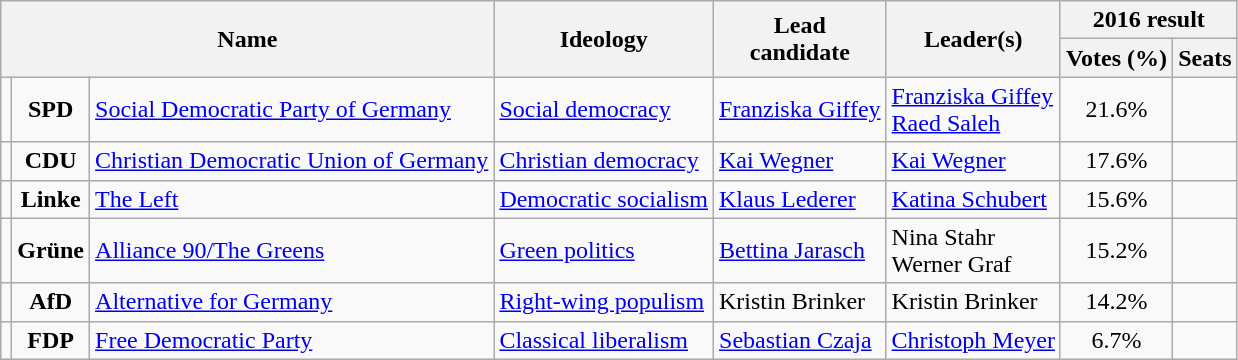<table class="wikitable">
<tr>
<th rowspan=2 colspan=3>Name</th>
<th rowspan=2>Ideology</th>
<th rowspan=2>Lead<br>candidate</th>
<th rowspan=2>Leader(s)</th>
<th colspan=2>2016 result</th>
</tr>
<tr>
<th>Votes (%)</th>
<th>Seats</th>
</tr>
<tr>
<td bgcolor=></td>
<td align=center><strong>SPD</strong></td>
<td><a href='#'>Social Democratic Party of Germany</a><br></td>
<td><a href='#'>Social democracy</a></td>
<td><a href='#'>Franziska Giffey</a></td>
<td><a href='#'>Franziska Giffey</a><br><a href='#'>Raed Saleh</a></td>
<td align=center>21.6%</td>
<td></td>
</tr>
<tr>
<td bgcolor=></td>
<td align=center><strong>CDU</strong></td>
<td><a href='#'>Christian Democratic Union of Germany</a><br></td>
<td><a href='#'>Christian democracy</a></td>
<td><a href='#'>Kai Wegner</a></td>
<td><a href='#'>Kai Wegner</a></td>
<td align=center>17.6%</td>
<td></td>
</tr>
<tr>
<td bgcolor=></td>
<td align=center><strong>Linke</strong></td>
<td><a href='#'>The Left</a><br></td>
<td><a href='#'>Democratic socialism</a></td>
<td><a href='#'>Klaus Lederer</a></td>
<td><a href='#'>Katina Schubert</a></td>
<td align=center>15.6%</td>
<td></td>
</tr>
<tr>
<td bgcolor=></td>
<td align=center><strong>Grüne</strong></td>
<td><a href='#'>Alliance 90/The Greens</a><br></td>
<td><a href='#'>Green politics</a></td>
<td><a href='#'>Bettina Jarasch</a></td>
<td>Nina Stahr<br>Werner Graf</td>
<td align=center>15.2%</td>
<td></td>
</tr>
<tr>
<td bgcolor=></td>
<td align=center><strong>AfD</strong></td>
<td><a href='#'>Alternative for Germany</a><br></td>
<td><a href='#'>Right-wing populism</a></td>
<td>Kristin Brinker</td>
<td>Kristin Brinker</td>
<td align=center>14.2%</td>
<td></td>
</tr>
<tr>
<td bgcolor=></td>
<td align=center><strong>FDP</strong></td>
<td><a href='#'>Free Democratic Party</a><br></td>
<td><a href='#'>Classical liberalism</a></td>
<td><a href='#'>Sebastian Czaja</a></td>
<td><a href='#'>Christoph Meyer</a></td>
<td align=center>6.7%</td>
<td></td>
</tr>
</table>
